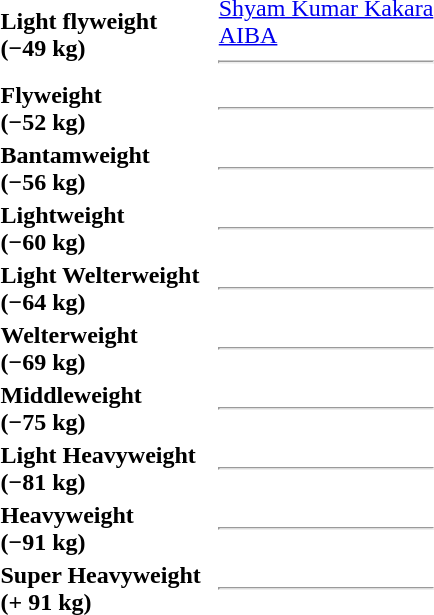<table>
<tr>
<td><strong>Light flyweight<br>(−49 kg)</strong></td>
<td></td>
<td></td>
<td><a href='#'>Shyam Kumar Kakara</a><br><a href='#'>AIBA</a><hr></td>
</tr>
<tr>
<td><strong>Flyweight<br>(−52 kg)</strong></td>
<td></td>
<td></td>
<td><hr></td>
</tr>
<tr>
<td><strong>Bantamweight<br>(−56 kg)</strong></td>
<td></td>
<td></td>
<td><hr></td>
</tr>
<tr>
<td><strong>Lightweight<br>(−60 kg)</strong></td>
<td></td>
<td></td>
<td><hr></td>
</tr>
<tr>
<td><strong>Light Welterweight<br>(−64 kg)</strong></td>
<td></td>
<td></td>
<td><hr></td>
</tr>
<tr>
<td><strong>Welterweight<br>(−69 kg)</strong></td>
<td></td>
<td></td>
<td><hr></td>
</tr>
<tr>
<td><strong>Middleweight<br>(−75 kg)</strong></td>
<td></td>
<td></td>
<td><hr></td>
</tr>
<tr>
<td><strong>Light Heavyweight<br>(−81 kg)</strong></td>
<td></td>
<td></td>
<td><hr></td>
</tr>
<tr>
<td><strong>Heavyweight<br>(−91 kg)</strong></td>
<td></td>
<td></td>
<td><hr></td>
</tr>
<tr>
<td><strong>Super Heavyweight<br>(+ 91 kg)</strong></td>
<td></td>
<td></td>
<td><hr></td>
</tr>
</table>
